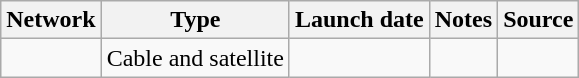<table class="wikitable sortable">
<tr>
<th>Network</th>
<th>Type</th>
<th>Launch date</th>
<th>Notes</th>
<th>Source</th>
</tr>
<tr>
<td><a href='#'></a></td>
<td>Cable and satellite</td>
<td></td>
<td></td>
<td></td>
</tr>
</table>
